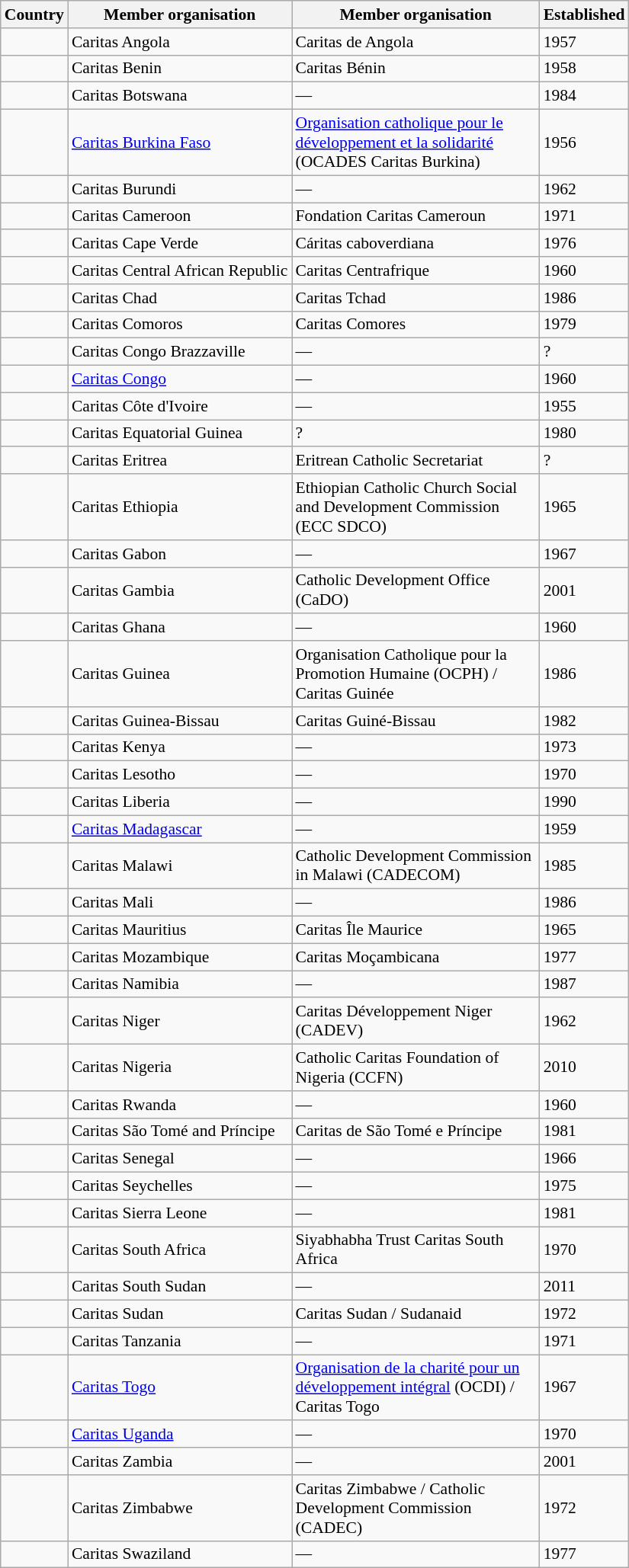<table class="wikitable sortable" style="font-size: 90%">
<tr>
<th>Country</th>
<th>Member organisation<br></th>
<th width="210">Member organisation<br></th>
<th>Established</th>
</tr>
<tr>
<td></td>
<td>Caritas Angola</td>
<td>Caritas de Angola</td>
<td>1957</td>
</tr>
<tr>
<td></td>
<td>Caritas Benin</td>
<td>Caritas Bénin</td>
<td>1958</td>
</tr>
<tr>
<td></td>
<td>Caritas Botswana</td>
<td>—</td>
<td>1984</td>
</tr>
<tr>
<td></td>
<td><a href='#'>Caritas Burkina Faso</a></td>
<td><a href='#'>Organisation catholique pour le développement et la solidarité</a> (OCADES Caritas Burkina)</td>
<td>1956</td>
</tr>
<tr>
<td></td>
<td>Caritas Burundi</td>
<td>—</td>
<td>1962</td>
</tr>
<tr>
<td></td>
<td>Caritas Cameroon</td>
<td>Fondation Caritas Cameroun</td>
<td>1971</td>
</tr>
<tr>
<td></td>
<td>Caritas Cape Verde</td>
<td>Cáritas caboverdiana</td>
<td>1976</td>
</tr>
<tr>
<td></td>
<td>Caritas Central African Republic</td>
<td>Caritas Centrafrique</td>
<td>1960</td>
</tr>
<tr>
<td></td>
<td>Caritas Chad</td>
<td>Caritas Tchad</td>
<td>1986</td>
</tr>
<tr>
<td></td>
<td>Caritas Comoros</td>
<td>Caritas Comores</td>
<td>1979</td>
</tr>
<tr>
<td></td>
<td>Caritas Congo Brazzaville</td>
<td>—</td>
<td>?</td>
</tr>
<tr>
<td></td>
<td><a href='#'>Caritas Congo</a></td>
<td>—</td>
<td>1960</td>
</tr>
<tr>
<td></td>
<td>Caritas Côte d'Ivoire</td>
<td>—</td>
<td>1955</td>
</tr>
<tr>
<td></td>
<td>Caritas Equatorial Guinea</td>
<td>?</td>
<td>1980</td>
</tr>
<tr>
<td></td>
<td>Caritas Eritrea</td>
<td>Eritrean Catholic Secretariat</td>
<td>?</td>
</tr>
<tr>
<td></td>
<td>Caritas Ethiopia</td>
<td>Ethiopian Catholic Church Social and Development Commission (ECC SDCO)</td>
<td>1965</td>
</tr>
<tr>
<td></td>
<td>Caritas Gabon</td>
<td>—</td>
<td>1967</td>
</tr>
<tr>
<td></td>
<td>Caritas Gambia</td>
<td>Catholic Development Office (CaDO)</td>
<td>2001</td>
</tr>
<tr>
<td></td>
<td>Caritas Ghana</td>
<td>—</td>
<td>1960</td>
</tr>
<tr>
<td></td>
<td>Caritas Guinea</td>
<td>Organisation Catholique pour la Promotion Humaine (OCPH) / Caritas Guinée</td>
<td>1986</td>
</tr>
<tr>
<td></td>
<td>Caritas Guinea-Bissau</td>
<td>Caritas Guiné-Bissau</td>
<td>1982</td>
</tr>
<tr>
<td></td>
<td>Caritas Kenya</td>
<td>—</td>
<td>1973</td>
</tr>
<tr>
<td></td>
<td>Caritas Lesotho</td>
<td>—</td>
<td>1970</td>
</tr>
<tr>
<td></td>
<td>Caritas Liberia</td>
<td>—</td>
<td>1990</td>
</tr>
<tr>
<td></td>
<td><a href='#'>Caritas Madagascar</a></td>
<td>—</td>
<td>1959</td>
</tr>
<tr>
<td></td>
<td>Caritas Malawi</td>
<td>Catholic Development Commission in Malawi (CADECOM)</td>
<td>1985</td>
</tr>
<tr>
<td></td>
<td>Caritas Mali</td>
<td>—</td>
<td>1986</td>
</tr>
<tr>
<td></td>
<td>Caritas Mauritius</td>
<td>Caritas Île Maurice</td>
<td>1965</td>
</tr>
<tr>
<td></td>
<td>Caritas Mozambique</td>
<td>Caritas Moçambicana</td>
<td>1977</td>
</tr>
<tr>
<td></td>
<td>Caritas Namibia</td>
<td>—</td>
<td>1987</td>
</tr>
<tr>
<td></td>
<td>Caritas Niger</td>
<td>Caritas Développement Niger (CADEV)</td>
<td>1962</td>
</tr>
<tr>
<td></td>
<td>Caritas Nigeria</td>
<td>Catholic Caritas Foundation of Nigeria (CCFN)</td>
<td>2010</td>
</tr>
<tr>
<td></td>
<td>Caritas Rwanda</td>
<td>—</td>
<td>1960</td>
</tr>
<tr>
<td></td>
<td>Caritas São Tomé and Príncipe</td>
<td>Caritas de São Tomé e Príncipe</td>
<td>1981</td>
</tr>
<tr>
<td></td>
<td>Caritas Senegal</td>
<td>—</td>
<td>1966</td>
</tr>
<tr>
<td></td>
<td>Caritas Seychelles</td>
<td>—</td>
<td>1975</td>
</tr>
<tr>
<td></td>
<td>Caritas Sierra Leone</td>
<td>—</td>
<td>1981</td>
</tr>
<tr>
<td></td>
<td>Caritas South Africa</td>
<td>Siyabhabha Trust Caritas South Africa</td>
<td>1970</td>
</tr>
<tr>
<td></td>
<td>Caritas South Sudan</td>
<td>—</td>
<td>2011</td>
</tr>
<tr>
<td></td>
<td>Caritas Sudan</td>
<td>Caritas Sudan / Sudanaid</td>
<td>1972</td>
</tr>
<tr>
<td></td>
<td>Caritas Tanzania</td>
<td>—</td>
<td>1971</td>
</tr>
<tr>
<td></td>
<td><a href='#'>Caritas Togo</a></td>
<td><a href='#'>Organisation de la charité pour un développement intégral</a> (OCDI) / Caritas Togo</td>
<td>1967</td>
</tr>
<tr>
<td></td>
<td><a href='#'>Caritas Uganda</a></td>
<td>—</td>
<td>1970</td>
</tr>
<tr>
<td></td>
<td>Caritas Zambia</td>
<td>—</td>
<td>2001</td>
</tr>
<tr>
<td></td>
<td>Caritas Zimbabwe</td>
<td>Caritas Zimbabwe / Catholic Development Commission (CADEC)</td>
<td>1972</td>
</tr>
<tr>
<td></td>
<td>Caritas Swaziland</td>
<td>—</td>
<td>1977</td>
</tr>
</table>
